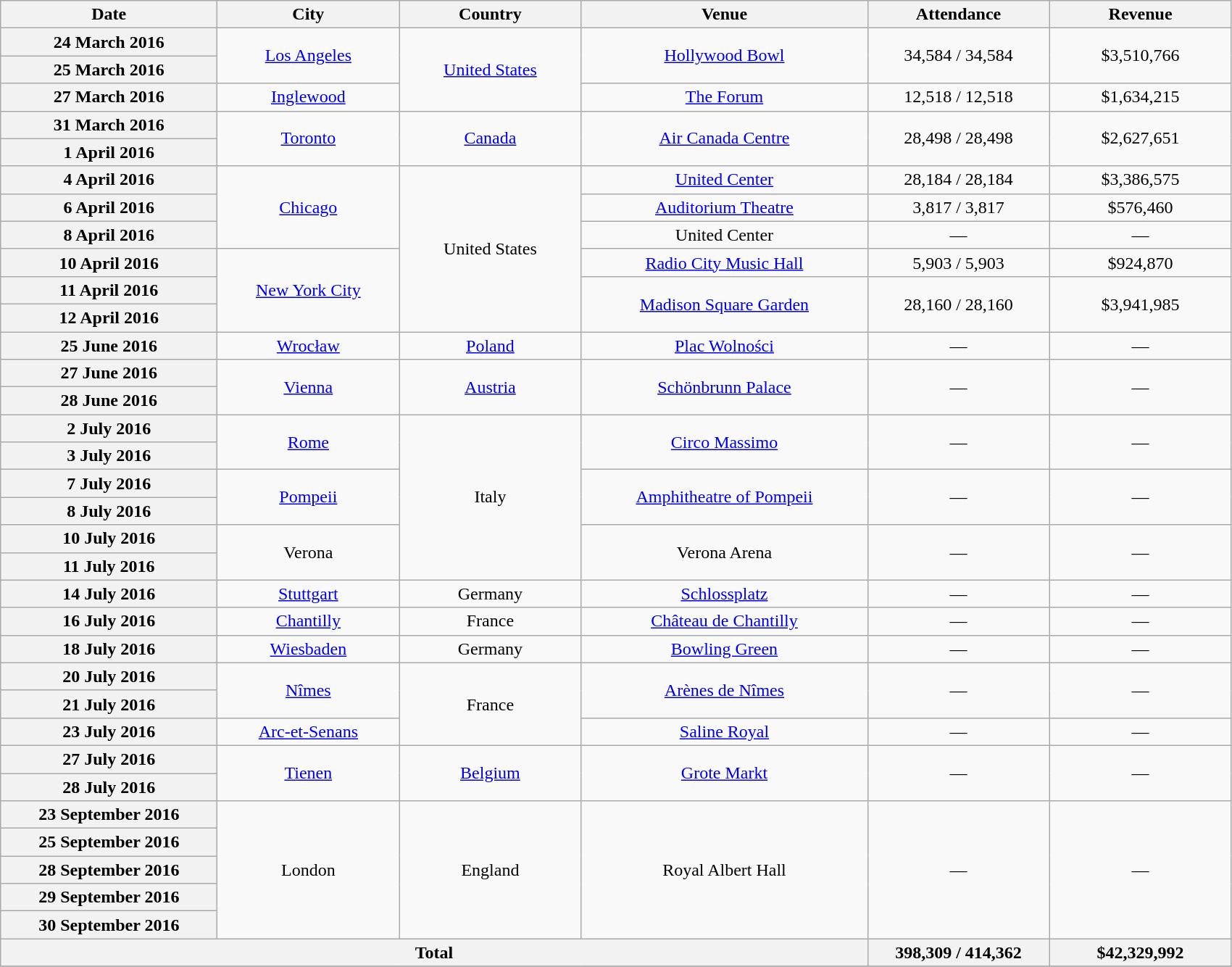<table class="wikitable plainrowheaders" style="text-align:center;">
<tr>
<th scope="col" style="width:12em;">Date</th>
<th scope="col" style="width:10em;">City</th>
<th scope="col" style="width:10em;">Country</th>
<th scope="col" style="width:16em;">Venue</th>
<th scope="col" style="width:10em;">Attendance</th>
<th scope="col" style="width:10em;">Revenue</th>
</tr>
<tr>
<th scope="row" style="text-align:center;">24 March 2016</th>
<td rowspan="2"><a href='#'>Los Angeles</a></td>
<td rowspan="3"><a href='#'>United States</a></td>
<td rowspan="2"><a href='#'>Hollywood Bowl</a></td>
<td rowspan="2">34,584 / 34,584</td>
<td rowspan="2">$3,510,766</td>
</tr>
<tr>
<th scope="row" style="text-align:center;">25 March 2016</th>
</tr>
<tr>
<th scope="row" style="text-align:center;">27 March 2016</th>
<td><a href='#'>Inglewood</a></td>
<td><a href='#'>The Forum</a></td>
<td>12,518 / 12,518</td>
<td>$1,634,215</td>
</tr>
<tr>
<th scope="row" style="text-align:center;">31 March 2016</th>
<td rowspan="2"><a href='#'>Toronto</a></td>
<td rowspan="2"><a href='#'>Canada</a></td>
<td rowspan="2"><a href='#'>Air Canada Centre</a></td>
<td rowspan="2">28,498 / 28,498</td>
<td rowspan="2">$2,627,651</td>
</tr>
<tr>
<th scope="row" style="text-align:center;">1 April 2016</th>
</tr>
<tr>
<th scope="row" style="text-align:center;">4 April 2016</th>
<td rowspan="3"><a href='#'>Chicago</a></td>
<td rowspan="6">United States</td>
<td><a href='#'>United Center</a></td>
<td>28,184 / 28,184 </td>
<td>$3,386,575 </td>
</tr>
<tr>
<th scope="row" style="text-align:center;">6 April 2016</th>
<td><a href='#'>Auditorium Theatre</a></td>
<td>3,817 / 3,817</td>
<td>$576,460</td>
</tr>
<tr>
<th scope="row" style="text-align:center;">8 April 2016</th>
<td>United Center</td>
<td>— </td>
<td>— </td>
</tr>
<tr>
<th scope="row" style="text-align:center;">10 April 2016</th>
<td rowspan="3"><a href='#'>New York City</a></td>
<td><a href='#'>Radio City Music Hall</a></td>
<td>5,903 / 5,903</td>
<td>$924,870</td>
</tr>
<tr>
<th scope="row" style="text-align:center;">11 April 2016</th>
<td rowspan="2"><a href='#'>Madison Square Garden</a></td>
<td rowspan="2">28,160 / 28,160</td>
<td rowspan="2">$3,941,985</td>
</tr>
<tr>
<th scope="row" style="text-align:center;">12 April 2016</th>
</tr>
<tr>
<th scope="row" style="text-align:center;">25 June 2016</th>
<td><a href='#'>Wrocław</a></td>
<td><a href='#'>Poland</a></td>
<td><a href='#'>Plac Wolności</a></td>
<td>—</td>
<td>—</td>
</tr>
<tr>
<th scope="row" style="text-align:center;">27 June 2016</th>
<td rowspan="2"><a href='#'>Vienna</a></td>
<td rowspan="2"><a href='#'>Austria</a></td>
<td rowspan="2"><a href='#'>Schönbrunn Palace</a></td>
<td rowspan="2">—</td>
<td rowspan="2">—</td>
</tr>
<tr>
<th scope="row" style="text-align:center;">28 June 2016</th>
</tr>
<tr>
<th scope="row" style="text-align:center;">2 July 2016</th>
<td rowspan="2"><a href='#'>Rome</a></td>
<td rowspan="6">Italy</td>
<td rowspan="2"><a href='#'>Circo Massimo</a></td>
<td rowspan="2">—</td>
<td rowspan="2">—</td>
</tr>
<tr>
<th scope="row" style="text-align:center;">3 July 2016</th>
</tr>
<tr>
<th scope="row" style="text-align:center;">7 July 2016</th>
<td rowspan="2"><a href='#'>Pompeii</a></td>
<td rowspan="2"><a href='#'>Amphitheatre of Pompeii</a></td>
<td rowspan="2">—</td>
<td rowspan="2">—</td>
</tr>
<tr>
<th scope="row" style="text-align:center;">8 July 2016</th>
</tr>
<tr>
<th scope="row" style="text-align:center;">10 July 2016</th>
<td rowspan="2">Verona</td>
<td rowspan="2">Verona Arena</td>
<td rowspan="2">—</td>
<td rowspan="2">—</td>
</tr>
<tr>
<th scope="row" style="text-align:center;">11 July 2016</th>
</tr>
<tr>
<th scope="row" style="text-align:center;">14 July 2016</th>
<td><a href='#'>Stuttgart</a></td>
<td>Germany</td>
<td><a href='#'>Schlossplatz</a></td>
<td>—</td>
<td>—</td>
</tr>
<tr>
<th scope="row" style="text-align:center;">16 July 2016</th>
<td><a href='#'>Chantilly</a></td>
<td>France</td>
<td><a href='#'>Château de Chantilly</a></td>
<td>—</td>
<td>—</td>
</tr>
<tr>
<th scope="row" style="text-align:center;">18 July 2016</th>
<td><a href='#'>Wiesbaden</a></td>
<td>Germany</td>
<td><a href='#'>Bowling Green</a></td>
<td>—</td>
<td>—</td>
</tr>
<tr>
<th scope="row" style="text-align:center;">20 July 2016</th>
<td rowspan="2"><a href='#'>Nîmes</a></td>
<td rowspan="3">France</td>
<td rowspan="2"><a href='#'>Arènes de Nîmes</a></td>
<td rowspan="2">—</td>
<td rowspan="2">—</td>
</tr>
<tr>
<th scope="row" style="text-align:center;">21 July 2016</th>
</tr>
<tr>
<th scope="row" style="text-align:center;">23 July 2016</th>
<td><a href='#'>Arc-et-Senans</a></td>
<td><a href='#'>Saline Royal</a></td>
<td>—</td>
<td>—</td>
</tr>
<tr>
<th scope="row" style="text-align:center;">27 July 2016</th>
<td rowspan="2"><a href='#'>Tienen</a></td>
<td rowspan="2"><a href='#'>Belgium</a></td>
<td rowspan="2"><a href='#'>Grote Markt</a></td>
<td rowspan="2">—</td>
<td rowspan="2">—</td>
</tr>
<tr>
<th scope="row" style="text-align:center;">28 July 2016</th>
</tr>
<tr>
<th scope="row" style="text-align:center;">23 September 2016</th>
<td rowspan="5">London</td>
<td rowspan="5">England</td>
<td rowspan="5">Royal Albert Hall</td>
<td rowspan="5">—</td>
<td rowspan="5">—</td>
</tr>
<tr>
<th scope="row" style="text-align:center;">25 September 2016</th>
</tr>
<tr>
<th scope="row" style="text-align:center;">28 September 2016</th>
</tr>
<tr>
<th scope="row" style="text-align:center;">29 September 2016</th>
</tr>
<tr>
<th scope="row" style="text-align:center;">30 September 2016</th>
</tr>
<tr>
<th colspan="4">Total</th>
<th>398,309 / 414,362</th>
<th>$42,329,992</th>
</tr>
<tr>
</tr>
</table>
